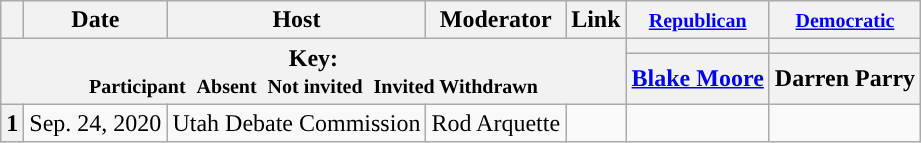<table class="wikitable" style="text-align:center;">
<tr>
<th scope="col"></th>
<th scope="col">Date</th>
<th scope="col">Host</th>
<th scope="col">Moderator</th>
<th scope="col">Link</th>
<th scope="col"><small><a href='#'>Republican</a></small></th>
<th scope="col"><small><a href='#'>Democratic</a></small></th>
</tr>
<tr>
<th colspan="5" rowspan="2">Key:<br> <small>Participant </small>  <small>Absent </small>  <small>Not invited </small>  <small>Invited  Withdrawn</small></th>
<th scope="col" style="background:"></th>
<th scope="col" style="background:"></th>
</tr>
<tr>
<th scope="col"><a href='#'>Blake Moore</a></th>
<th scope="col">Darren Parry</th>
</tr>
<tr>
<th>1</th>
<td style="white-space:nowrap;">Sep. 24, 2020</td>
<td style="white-space:nowrap;">Utah Debate Commission</td>
<td style="white-space:nowrap;">Rod Arquette</td>
<td style="white-space:nowrap;"></td>
<td></td>
<td></td>
</tr>
</table>
